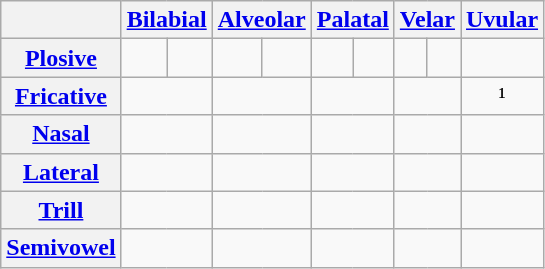<table class="wikitable">
<tr>
<th></th>
<th align="center" colspan="2"><a href='#'>Bilabial</a></th>
<th align="center" colspan="2"><a href='#'>Alveolar</a></th>
<th align="center" colspan="2"><a href='#'>Palatal</a></th>
<th align="center" colspan="2"><a href='#'>Velar</a></th>
<th align="center"><a href='#'>Uvular</a></th>
</tr>
<tr>
<th align="left"><a href='#'>Plosive</a></th>
<td align="center"></td>
<td align="center"></td>
<td align="center"></td>
<td align="center"></td>
<td align="center"></td>
<td align="center"></td>
<td align="center"></td>
<td align="center"></td>
<td align="center"></td>
</tr>
<tr>
<th align="left"><a href='#'>Fricative</a></th>
<td colspan="2"></td>
<td colspan="2" align="center"></td>
<td colspan="2"></td>
<td colspan="2"></td>
<td align="center">¹</td>
</tr>
<tr>
<th align="left"><a href='#'>Nasal</a></th>
<td align="center" colspan="2"></td>
<td align="center" colspan="2"></td>
<td align="center" colspan="2"></td>
<td align="center" colspan="2"></td>
<td></td>
</tr>
<tr>
<th align="left"><a href='#'>Lateral</a></th>
<td colspan="2"></td>
<td align="center" colspan="2"></td>
<td align="center" colspan="2"></td>
<td colspan="2"></td>
<td></td>
</tr>
<tr>
<th align="left"><a href='#'>Trill</a></th>
<td colspan="2"></td>
<td align="center" colspan="2"></td>
<td colspan="2"></td>
<td colspan="2"></td>
<td></td>
</tr>
<tr>
<th align="left"><a href='#'>Semivowel</a></th>
<td align="center" colspan="2"></td>
<td colspan="2"></td>
<td align="center" colspan="2"></td>
<td colspan="2"></td>
<td></td>
</tr>
</table>
